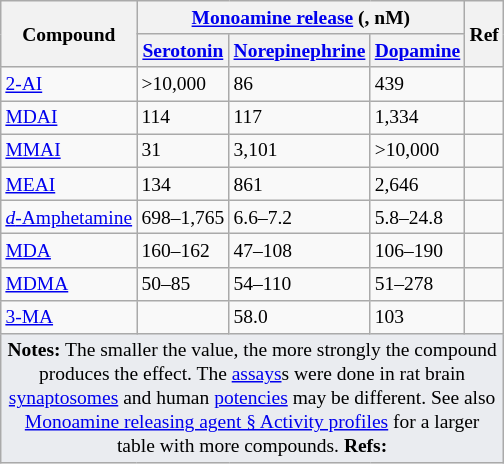<table class="wikitable" style="font-size:small;">
<tr>
<th rowspan="2">Compound</th>
<th colspan="3"><a href='#'>Monoamine release</a> (, nM)</th>
<th rowspan="2">Ref</th>
</tr>
<tr>
<th><a href='#'>Serotonin</a></th>
<th><a href='#'>Norepinephrine</a></th>
<th><a href='#'>Dopamine</a></th>
</tr>
<tr>
<td><a href='#'>2-AI</a></td>
<td>>10,000</td>
<td>86</td>
<td>439</td>
<td></td>
</tr>
<tr>
<td><a href='#'>MDAI</a></td>
<td>114</td>
<td>117</td>
<td>1,334</td>
<td></td>
</tr>
<tr>
<td><a href='#'>MMAI</a></td>
<td>31</td>
<td>3,101</td>
<td>>10,000</td>
<td></td>
</tr>
<tr>
<td><a href='#'>MEAI</a></td>
<td>134</td>
<td>861</td>
<td>2,646</td>
<td></td>
</tr>
<tr>
<td><a href='#'><em>d</em>-Amphetamine</a></td>
<td>698–1,765</td>
<td>6.6–7.2</td>
<td>5.8–24.8</td>
<td></td>
</tr>
<tr>
<td><a href='#'>MDA</a></td>
<td>160–162</td>
<td>47–108</td>
<td>106–190</td>
<td></td>
</tr>
<tr>
<td><a href='#'>MDMA</a></td>
<td>50–85</td>
<td>54–110</td>
<td>51–278</td>
<td></td>
</tr>
<tr>
<td><a href='#'>3-MA</a></td>
<td></td>
<td>58.0</td>
<td>103</td>
<td></td>
</tr>
<tr class="sortbottom">
<td colspan="5" style="width: 1px; background-color:#eaecf0; text-align: center;"><strong>Notes:</strong> The smaller the value, the more strongly the compound produces the effect. The <a href='#'>assays</a>s were done in rat brain <a href='#'>synaptosomes</a> and human <a href='#'>potencies</a> may be different. See also <a href='#'>Monoamine releasing agent § Activity profiles</a> for a larger table with more compounds. <strong>Refs:</strong> </td>
</tr>
</table>
